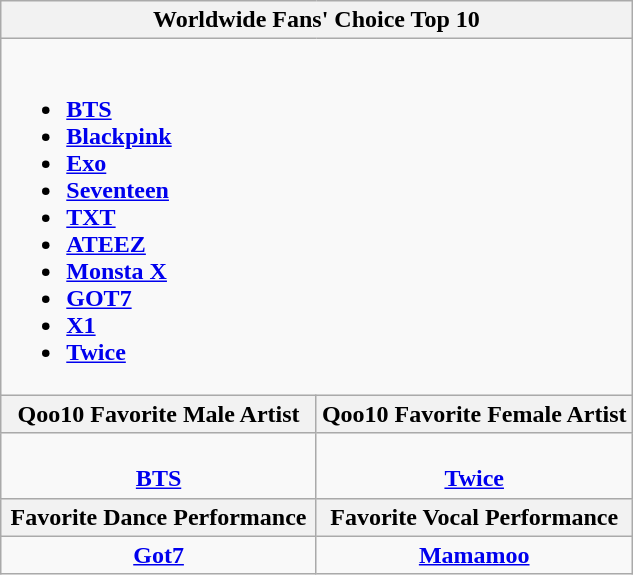<table class=wikitable>
<tr>
<th colspan="2" style="width:50%">Worldwide Fans' Choice Top 10</th>
</tr>
<tr>
<td colspan="2"><br><ul><li><strong><a href='#'>BTS</a></strong></li><li><strong><a href='#'>Blackpink</a></strong></li><li><strong><a href='#'>Exo</a></strong></li><li><a href='#'><strong>Seventeen</strong></a></li><li><a href='#'><strong>TXT</strong></a></li><li><strong><a href='#'>ATEEZ</a></strong></li><li><strong><a href='#'>Monsta X</a></strong></li><li><a href='#'><strong>GOT7</strong></a></li><li><a href='#'><strong>X1</strong></a></li><li><strong><a href='#'>Twice</a></strong></li></ul></td>
</tr>
<tr>
<th style="width:50%">Qoo10 Favorite Male Artist</th>
<th style="width:50%">Qoo10 Favorite Female Artist</th>
</tr>
<tr>
<td align="center"><br><strong><a href='#'>BTS</a></strong></td>
<td align="center"><br><strong><a href='#'>Twice</a></strong></td>
</tr>
<tr>
<th>Favorite Dance Performance</th>
<th>Favorite Vocal Performance</th>
</tr>
<tr>
<td style=text-align:center><strong><a href='#'>Got7</a></strong></td>
<td style=text-align:center><strong><a href='#'>Mamamoo</a></strong></td>
</tr>
</table>
